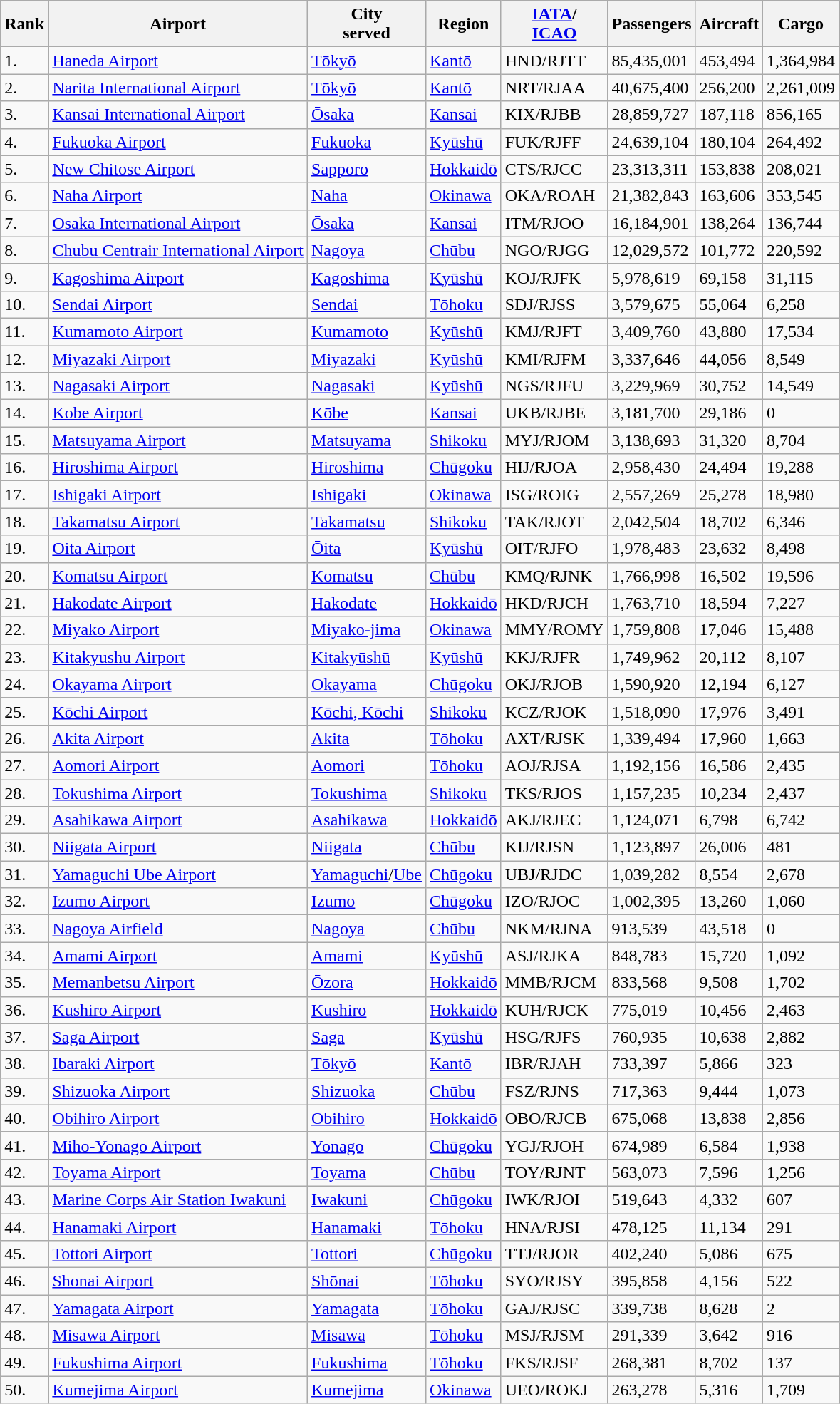<table class="wikitable sortable">
<tr>
<th>Rank</th>
<th>Airport</th>
<th>City<br>served</th>
<th>Region</th>
<th><a href='#'>IATA</a>/<br><a href='#'>ICAO</a></th>
<th>Passengers</th>
<th>Aircraft</th>
<th>Cargo</th>
</tr>
<tr>
<td>1.</td>
<td><a href='#'>Haneda Airport</a></td>
<td><a href='#'>Tōkyō</a></td>
<td><a href='#'>Kantō</a></td>
<td>HND/RJTT</td>
<td>85,435,001</td>
<td>453,494</td>
<td>1,364,984</td>
</tr>
<tr>
<td>2.</td>
<td><a href='#'>Narita International Airport</a></td>
<td><a href='#'>Tōkyō</a></td>
<td><a href='#'>Kantō</a></td>
<td>NRT/RJAA</td>
<td>40,675,400</td>
<td>256,200</td>
<td>2,261,009</td>
</tr>
<tr>
<td>3.</td>
<td><a href='#'>Kansai International Airport</a></td>
<td><a href='#'>Ōsaka</a></td>
<td><a href='#'>Kansai</a></td>
<td>KIX/RJBB</td>
<td>28,859,727</td>
<td>187,118</td>
<td>856,165</td>
</tr>
<tr>
<td>4.</td>
<td><a href='#'>Fukuoka Airport</a></td>
<td><a href='#'>Fukuoka</a></td>
<td><a href='#'>Kyūshū</a></td>
<td>FUK/RJFF</td>
<td>24,639,104</td>
<td>180,104</td>
<td>264,492</td>
</tr>
<tr>
<td>5.</td>
<td><a href='#'>New Chitose Airport</a></td>
<td><a href='#'>Sapporo</a></td>
<td><a href='#'>Hokkaidō</a></td>
<td>CTS/RJCC</td>
<td>23,313,311</td>
<td>153,838</td>
<td>208,021</td>
</tr>
<tr>
<td>6.</td>
<td><a href='#'>Naha Airport</a></td>
<td><a href='#'>Naha</a></td>
<td><a href='#'>Okinawa</a></td>
<td>OKA/ROAH</td>
<td>21,382,843</td>
<td>163,606</td>
<td>353,545</td>
</tr>
<tr>
<td>7.</td>
<td><a href='#'>Osaka International Airport</a></td>
<td><a href='#'>Ōsaka</a></td>
<td><a href='#'>Kansai</a></td>
<td>ITM/RJOO</td>
<td>16,184,901</td>
<td>138,264</td>
<td>136,744</td>
</tr>
<tr>
<td>8.</td>
<td><a href='#'>Chubu Centrair International Airport</a></td>
<td><a href='#'>Nagoya</a></td>
<td><a href='#'>Chūbu</a></td>
<td>NGO/RJGG</td>
<td>12,029,572</td>
<td>101,772</td>
<td>220,592</td>
</tr>
<tr>
<td>9.</td>
<td><a href='#'>Kagoshima Airport</a></td>
<td><a href='#'>Kagoshima</a></td>
<td><a href='#'>Kyūshū</a></td>
<td>KOJ/RJFK</td>
<td>5,978,619</td>
<td>69,158</td>
<td>31,115</td>
</tr>
<tr>
<td>10.</td>
<td><a href='#'>Sendai Airport</a></td>
<td><a href='#'>Sendai</a></td>
<td><a href='#'>Tōhoku</a></td>
<td>SDJ/RJSS</td>
<td>3,579,675</td>
<td>55,064</td>
<td>6,258</td>
</tr>
<tr>
<td>11.</td>
<td><a href='#'>Kumamoto Airport</a></td>
<td><a href='#'>Kumamoto</a></td>
<td><a href='#'>Kyūshū</a></td>
<td>KMJ/RJFT</td>
<td>3,409,760</td>
<td>43,880</td>
<td>17,534</td>
</tr>
<tr>
<td>12.</td>
<td><a href='#'>Miyazaki Airport</a></td>
<td><a href='#'>Miyazaki</a></td>
<td><a href='#'>Kyūshū</a></td>
<td>KMI/RJFM</td>
<td>3,337,646</td>
<td>44,056</td>
<td>8,549</td>
</tr>
<tr>
<td>13.</td>
<td><a href='#'>Nagasaki Airport</a></td>
<td><a href='#'>Nagasaki</a></td>
<td><a href='#'>Kyūshū</a></td>
<td>NGS/RJFU</td>
<td>3,229,969</td>
<td>30,752</td>
<td>14,549</td>
</tr>
<tr>
<td>14.</td>
<td><a href='#'>Kobe Airport</a></td>
<td><a href='#'>Kōbe</a></td>
<td><a href='#'>Kansai</a></td>
<td>UKB/RJBE</td>
<td>3,181,700</td>
<td>29,186</td>
<td>0</td>
</tr>
<tr>
<td>15.</td>
<td><a href='#'>Matsuyama Airport</a></td>
<td><a href='#'>Matsuyama</a></td>
<td><a href='#'>Shikoku</a></td>
<td>MYJ/RJOM</td>
<td>3,138,693</td>
<td>31,320</td>
<td>8,704</td>
</tr>
<tr>
<td>16.</td>
<td><a href='#'>Hiroshima Airport</a></td>
<td><a href='#'>Hiroshima</a></td>
<td><a href='#'>Chūgoku</a></td>
<td>HIJ/RJOA</td>
<td>2,958,430</td>
<td>24,494</td>
<td>19,288</td>
</tr>
<tr>
<td>17.</td>
<td><a href='#'>Ishigaki Airport</a></td>
<td><a href='#'>Ishigaki</a></td>
<td><a href='#'>Okinawa</a></td>
<td>ISG/ROIG</td>
<td>2,557,269</td>
<td>25,278</td>
<td>18,980</td>
</tr>
<tr>
<td>18.</td>
<td><a href='#'>Takamatsu Airport</a></td>
<td><a href='#'>Takamatsu</a></td>
<td><a href='#'>Shikoku</a></td>
<td>TAK/RJOT</td>
<td>2,042,504</td>
<td>18,702</td>
<td>6,346</td>
</tr>
<tr>
<td>19.</td>
<td><a href='#'>Oita Airport</a></td>
<td><a href='#'>Ōita</a></td>
<td><a href='#'>Kyūshū</a></td>
<td>OIT/RJFO</td>
<td>1,978,483</td>
<td>23,632</td>
<td>8,498</td>
</tr>
<tr>
<td>20.</td>
<td><a href='#'>Komatsu Airport</a></td>
<td><a href='#'>Komatsu</a></td>
<td><a href='#'>Chūbu</a></td>
<td>KMQ/RJNK</td>
<td>1,766,998</td>
<td>16,502</td>
<td>19,596</td>
</tr>
<tr>
<td>21.</td>
<td><a href='#'>Hakodate Airport</a></td>
<td><a href='#'>Hakodate</a></td>
<td><a href='#'>Hokkaidō</a></td>
<td>HKD/RJCH</td>
<td>1,763,710</td>
<td>18,594</td>
<td>7,227</td>
</tr>
<tr>
<td>22.</td>
<td><a href='#'>Miyako Airport</a></td>
<td><a href='#'>Miyako-jima</a></td>
<td><a href='#'>Okinawa</a></td>
<td>MMY/ROMY</td>
<td>1,759,808</td>
<td>17,046</td>
<td>15,488</td>
</tr>
<tr>
<td>23.</td>
<td><a href='#'>Kitakyushu Airport</a></td>
<td><a href='#'>Kitakyūshū</a></td>
<td><a href='#'>Kyūshū</a></td>
<td>KKJ/RJFR</td>
<td>1,749,962</td>
<td>20,112</td>
<td>8,107</td>
</tr>
<tr>
<td>24.</td>
<td><a href='#'>Okayama Airport</a></td>
<td><a href='#'>Okayama</a></td>
<td><a href='#'>Chūgoku</a></td>
<td>OKJ/RJOB</td>
<td>1,590,920</td>
<td>12,194</td>
<td>6,127</td>
</tr>
<tr>
<td>25.</td>
<td><a href='#'>Kōchi Airport</a></td>
<td><a href='#'>Kōchi, Kōchi</a></td>
<td><a href='#'>Shikoku</a></td>
<td>KCZ/RJOK</td>
<td>1,518,090</td>
<td>17,976</td>
<td>3,491</td>
</tr>
<tr>
<td>26.</td>
<td><a href='#'>Akita Airport</a></td>
<td><a href='#'>Akita</a></td>
<td><a href='#'>Tōhoku</a></td>
<td>AXT/RJSK</td>
<td>1,339,494</td>
<td>17,960</td>
<td>1,663</td>
</tr>
<tr>
<td>27.</td>
<td><a href='#'>Aomori Airport</a></td>
<td><a href='#'>Aomori</a></td>
<td><a href='#'>Tōhoku</a></td>
<td>AOJ/RJSA</td>
<td>1,192,156</td>
<td>16,586</td>
<td>2,435</td>
</tr>
<tr>
<td>28.</td>
<td><a href='#'>Tokushima Airport</a></td>
<td><a href='#'>Tokushima</a></td>
<td><a href='#'>Shikoku</a></td>
<td>TKS/RJOS</td>
<td>1,157,235</td>
<td>10,234</td>
<td>2,437</td>
</tr>
<tr>
<td>29.</td>
<td><a href='#'>Asahikawa Airport</a></td>
<td><a href='#'>Asahikawa</a></td>
<td><a href='#'>Hokkaidō</a></td>
<td>AKJ/RJEC</td>
<td>1,124,071</td>
<td>6,798</td>
<td>6,742</td>
</tr>
<tr>
<td>30.</td>
<td><a href='#'>Niigata Airport</a></td>
<td><a href='#'>Niigata</a></td>
<td><a href='#'>Chūbu</a></td>
<td>KIJ/RJSN</td>
<td>1,123,897</td>
<td>26,006</td>
<td>481</td>
</tr>
<tr>
<td>31.</td>
<td><a href='#'>Yamaguchi Ube Airport</a></td>
<td><a href='#'>Yamaguchi</a>/<a href='#'>Ube</a></td>
<td><a href='#'>Chūgoku</a></td>
<td>UBJ/RJDC</td>
<td>1,039,282</td>
<td>8,554</td>
<td>2,678</td>
</tr>
<tr>
<td>32.</td>
<td><a href='#'>Izumo Airport</a></td>
<td><a href='#'>Izumo</a></td>
<td><a href='#'>Chūgoku</a></td>
<td>IZO/RJOC</td>
<td>1,002,395</td>
<td>13,260</td>
<td>1,060</td>
</tr>
<tr>
<td>33.</td>
<td><a href='#'>Nagoya Airfield</a></td>
<td><a href='#'>Nagoya</a></td>
<td><a href='#'>Chūbu</a></td>
<td>NKM/RJNA</td>
<td>913,539</td>
<td>43,518</td>
<td>0</td>
</tr>
<tr>
<td>34.</td>
<td><a href='#'>Amami Airport</a></td>
<td><a href='#'>Amami</a></td>
<td><a href='#'>Kyūshū</a></td>
<td>ASJ/RJKA</td>
<td>848,783</td>
<td>15,720</td>
<td>1,092</td>
</tr>
<tr>
<td>35.</td>
<td><a href='#'>Memanbetsu Airport</a></td>
<td><a href='#'>Ōzora</a></td>
<td><a href='#'>Hokkaidō</a></td>
<td>MMB/RJCM</td>
<td>833,568</td>
<td>9,508</td>
<td>1,702</td>
</tr>
<tr>
<td>36.</td>
<td><a href='#'>Kushiro Airport</a></td>
<td><a href='#'>Kushiro</a></td>
<td><a href='#'>Hokkaidō</a></td>
<td>KUH/RJCK</td>
<td>775,019</td>
<td>10,456</td>
<td>2,463</td>
</tr>
<tr>
<td>37.</td>
<td><a href='#'>Saga Airport</a></td>
<td><a href='#'>Saga</a></td>
<td><a href='#'>Kyūshū</a></td>
<td>HSG/RJFS</td>
<td>760,935</td>
<td>10,638</td>
<td>2,882</td>
</tr>
<tr>
<td>38.</td>
<td><a href='#'>Ibaraki Airport</a></td>
<td><a href='#'>Tōkyō</a></td>
<td><a href='#'>Kantō</a></td>
<td>IBR/RJAH</td>
<td>733,397</td>
<td>5,866</td>
<td>323</td>
</tr>
<tr>
<td>39.</td>
<td><a href='#'>Shizuoka Airport</a></td>
<td><a href='#'>Shizuoka</a></td>
<td><a href='#'>Chūbu</a></td>
<td>FSZ/RJNS</td>
<td>717,363</td>
<td>9,444</td>
<td>1,073</td>
</tr>
<tr>
<td>40.</td>
<td><a href='#'>Obihiro Airport</a></td>
<td><a href='#'>Obihiro</a></td>
<td><a href='#'>Hokkaidō</a></td>
<td>OBO/RJCB</td>
<td>675,068</td>
<td>13,838</td>
<td>2,856</td>
</tr>
<tr>
<td>41.</td>
<td><a href='#'>Miho-Yonago Airport</a></td>
<td><a href='#'>Yonago</a></td>
<td><a href='#'>Chūgoku</a></td>
<td>YGJ/RJOH</td>
<td>674,989</td>
<td>6,584</td>
<td>1,938</td>
</tr>
<tr>
<td>42.</td>
<td><a href='#'>Toyama Airport</a></td>
<td><a href='#'>Toyama</a></td>
<td><a href='#'>Chūbu</a></td>
<td>TOY/RJNT</td>
<td>563,073</td>
<td>7,596</td>
<td>1,256</td>
</tr>
<tr>
<td>43.</td>
<td><a href='#'>Marine Corps Air Station Iwakuni</a></td>
<td><a href='#'>Iwakuni</a></td>
<td><a href='#'>Chūgoku</a></td>
<td>IWK/RJOI</td>
<td>519,643</td>
<td>4,332</td>
<td>607</td>
</tr>
<tr>
<td>44.</td>
<td><a href='#'>Hanamaki Airport</a></td>
<td><a href='#'>Hanamaki</a></td>
<td><a href='#'>Tōhoku</a></td>
<td>HNA/RJSI</td>
<td>478,125</td>
<td>11,134</td>
<td>291</td>
</tr>
<tr>
<td>45.</td>
<td><a href='#'>Tottori Airport</a></td>
<td><a href='#'>Tottori</a></td>
<td><a href='#'>Chūgoku</a></td>
<td>TTJ/RJOR</td>
<td>402,240</td>
<td>5,086</td>
<td>675</td>
</tr>
<tr>
<td>46.</td>
<td><a href='#'>Shonai Airport</a></td>
<td><a href='#'>Shōnai</a></td>
<td><a href='#'>Tōhoku</a></td>
<td>SYO/RJSY</td>
<td>395,858</td>
<td>4,156</td>
<td>522</td>
</tr>
<tr>
<td>47.</td>
<td><a href='#'>Yamagata Airport</a></td>
<td><a href='#'>Yamagata</a></td>
<td><a href='#'>Tōhoku</a></td>
<td>GAJ/RJSC</td>
<td>339,738</td>
<td>8,628</td>
<td>2</td>
</tr>
<tr>
<td>48.</td>
<td><a href='#'>Misawa Airport</a></td>
<td><a href='#'>Misawa</a></td>
<td><a href='#'>Tōhoku</a></td>
<td>MSJ/RJSM</td>
<td>291,339</td>
<td>3,642</td>
<td>916</td>
</tr>
<tr>
<td>49.</td>
<td><a href='#'>Fukushima Airport</a></td>
<td><a href='#'>Fukushima</a></td>
<td><a href='#'>Tōhoku</a></td>
<td>FKS/RJSF</td>
<td>268,381</td>
<td>8,702</td>
<td>137</td>
</tr>
<tr>
<td>50.</td>
<td><a href='#'>Kumejima Airport</a></td>
<td><a href='#'>Kumejima</a></td>
<td><a href='#'>Okinawa</a></td>
<td>UEO/ROKJ</td>
<td>263,278</td>
<td>5,316</td>
<td>1,709</td>
</tr>
</table>
